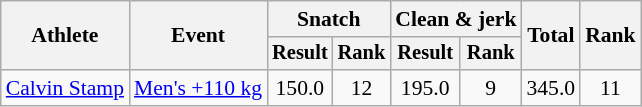<table class="wikitable" style="font-size:90%">
<tr>
<th rowspan="2">Athlete</th>
<th rowspan="2">Event</th>
<th colspan="2">Snatch</th>
<th colspan="2">Clean & jerk</th>
<th rowspan="2">Total</th>
<th rowspan="2">Rank</th>
</tr>
<tr style="font-size:95%">
<th>Result</th>
<th>Rank</th>
<th>Result</th>
<th>Rank</th>
</tr>
<tr align=center>
<td align=left><a href='#'>Calvin Stamp</a></td>
<td align=left><a href='#'>Men's +110 kg</a></td>
<td>150.0</td>
<td>12</td>
<td>195.0</td>
<td>9</td>
<td>345.0</td>
<td>11</td>
</tr>
</table>
